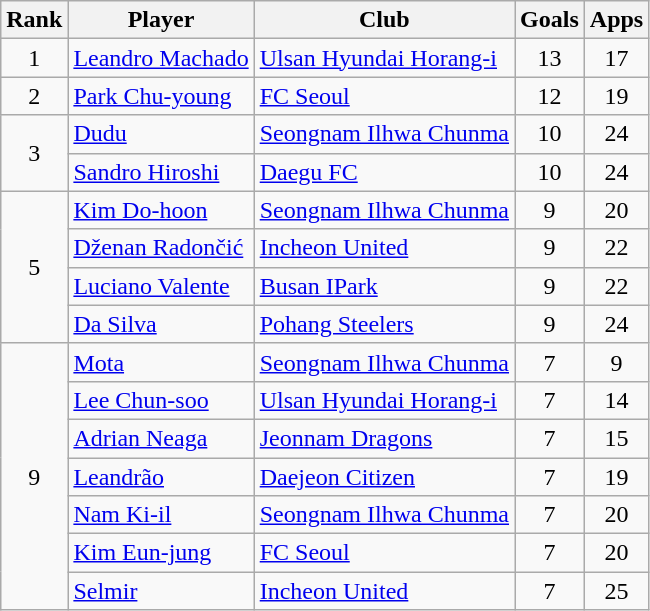<table class="wikitable">
<tr>
<th>Rank</th>
<th>Player</th>
<th>Club</th>
<th>Goals</th>
<th>Apps</th>
</tr>
<tr>
<td align=center>1</td>
<td> <a href='#'>Leandro Machado</a></td>
<td><a href='#'>Ulsan Hyundai Horang-i</a></td>
<td align=center>13</td>
<td align=center>17</td>
</tr>
<tr>
<td align=center>2</td>
<td> <a href='#'>Park Chu-young</a></td>
<td><a href='#'>FC Seoul</a></td>
<td align=center>12</td>
<td align=center>19</td>
</tr>
<tr>
<td rowspan="2" align=center>3</td>
<td> <a href='#'>Dudu</a></td>
<td><a href='#'>Seongnam Ilhwa Chunma</a></td>
<td align=center>10</td>
<td align=center>24</td>
</tr>
<tr>
<td> <a href='#'>Sandro Hiroshi</a></td>
<td><a href='#'>Daegu FC</a></td>
<td align=center>10</td>
<td align=center>24</td>
</tr>
<tr>
<td rowspan="4" align=center>5</td>
<td> <a href='#'>Kim Do-hoon</a></td>
<td><a href='#'>Seongnam Ilhwa Chunma</a></td>
<td align=center>9</td>
<td align=center>20</td>
</tr>
<tr>
<td> <a href='#'>Dženan Radončić</a></td>
<td><a href='#'>Incheon United</a></td>
<td align=center>9</td>
<td align=center>22</td>
</tr>
<tr>
<td> <a href='#'>Luciano Valente</a></td>
<td><a href='#'>Busan IPark</a></td>
<td align=center>9</td>
<td align=center>22</td>
</tr>
<tr>
<td> <a href='#'>Da Silva</a></td>
<td><a href='#'>Pohang Steelers</a></td>
<td align=center>9</td>
<td align=center>24</td>
</tr>
<tr>
<td rowspan="7" align=center>9</td>
<td> <a href='#'>Mota</a></td>
<td><a href='#'>Seongnam Ilhwa Chunma</a></td>
<td align=center>7</td>
<td align=center>9</td>
</tr>
<tr>
<td> <a href='#'>Lee Chun-soo</a></td>
<td><a href='#'>Ulsan Hyundai Horang-i</a></td>
<td align=center>7</td>
<td align=center>14</td>
</tr>
<tr>
<td> <a href='#'>Adrian Neaga</a></td>
<td><a href='#'>Jeonnam Dragons</a></td>
<td align=center>7</td>
<td align=center>15</td>
</tr>
<tr>
<td> <a href='#'>Leandrão</a></td>
<td><a href='#'>Daejeon Citizen</a></td>
<td align=center>7</td>
<td align=center>19</td>
</tr>
<tr>
<td> <a href='#'>Nam Ki-il</a></td>
<td><a href='#'>Seongnam Ilhwa Chunma</a></td>
<td align=center>7</td>
<td align=center>20</td>
</tr>
<tr>
<td> <a href='#'>Kim Eun-jung</a></td>
<td><a href='#'>FC Seoul</a></td>
<td align=center>7</td>
<td align=center>20</td>
</tr>
<tr>
<td> <a href='#'>Selmir</a></td>
<td><a href='#'>Incheon United</a></td>
<td align=center>7</td>
<td align=center>25</td>
</tr>
</table>
